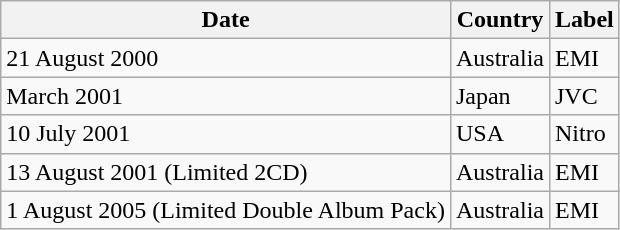<table class="wikitable">
<tr>
<th>Date</th>
<th>Country</th>
<th>Label</th>
</tr>
<tr>
<td>21 August 2000</td>
<td>Australia</td>
<td>EMI</td>
</tr>
<tr>
<td>March 2001</td>
<td>Japan</td>
<td>JVC</td>
</tr>
<tr>
<td>10 July 2001</td>
<td>USA</td>
<td>Nitro</td>
</tr>
<tr>
<td>13 August 2001 (Limited 2CD)</td>
<td>Australia</td>
<td>EMI</td>
</tr>
<tr>
<td>1 August 2005 (Limited Double Album Pack)</td>
<td>Australia</td>
<td>EMI</td>
</tr>
</table>
